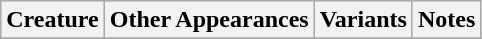<table class="wikitable">
<tr bgcolor="#CCCCCC">
<th>Creature</th>
<th>Other Appearances</th>
<th>Variants</th>
<th>Notes</th>
</tr>
<tr>
</tr>
</table>
